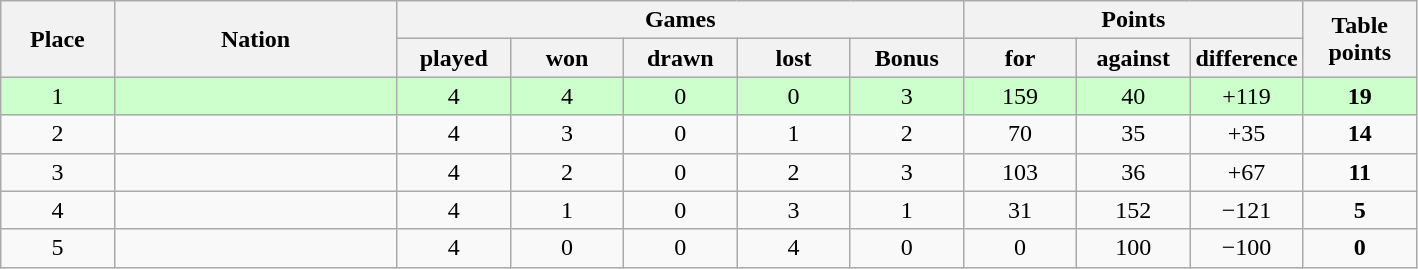<table class="wikitable">
<tr>
<th rowspan=2 width="8%">Place</th>
<th rowspan=2 width="20%">Nation</th>
<th colspan=5 width="40%">Games</th>
<th colspan=3 width="24%">Points</th>
<th rowspan=2 width="10%">Table<br>points</th>
</tr>
<tr>
<th width="8%">played</th>
<th width="8%">won</th>
<th width="8%">drawn</th>
<th width="8%">lost</th>
<th width="8%">Bonus</th>
<th width="8%">for</th>
<th width="8%">against</th>
<th width="8%">difference</th>
</tr>
<tr align=center bgcolor="#ccffcc">
<td>1</td>
<td align=left></td>
<td>4</td>
<td>4</td>
<td>0</td>
<td>0</td>
<td>3</td>
<td>159</td>
<td>40</td>
<td>+119</td>
<td><strong>19</strong></td>
</tr>
<tr align=center>
<td>2</td>
<td align=left></td>
<td>4</td>
<td>3</td>
<td>0</td>
<td>1</td>
<td>2</td>
<td>70</td>
<td>35</td>
<td>+35</td>
<td><strong>14</strong></td>
</tr>
<tr align=center>
<td>3</td>
<td align=left></td>
<td>4</td>
<td>2</td>
<td>0</td>
<td>2</td>
<td>3</td>
<td>103</td>
<td>36</td>
<td>+67</td>
<td><strong>11</strong></td>
</tr>
<tr align=center>
<td>4</td>
<td align=left></td>
<td>4</td>
<td>1</td>
<td>0</td>
<td>3</td>
<td>1</td>
<td>31</td>
<td>152</td>
<td>−121</td>
<td><strong>5</strong></td>
</tr>
<tr align=center>
<td>5</td>
<td align=left></td>
<td>4</td>
<td>0</td>
<td>0</td>
<td>4</td>
<td>0</td>
<td>0</td>
<td>100</td>
<td>−100</td>
<td><strong>0</strong></td>
</tr>
</table>
